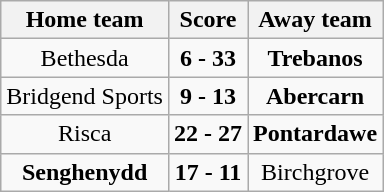<table class="wikitable" style="text-align: center">
<tr>
<th>Home team</th>
<th>Score</th>
<th>Away team</th>
</tr>
<tr>
<td>Bethesda</td>
<td><strong>6 - 33</strong></td>
<td><strong>Trebanos</strong></td>
</tr>
<tr>
<td>Bridgend Sports</td>
<td><strong>9 - 13</strong></td>
<td><strong>Abercarn</strong></td>
</tr>
<tr>
<td>Risca</td>
<td><strong>22 - 27</strong></td>
<td><strong>Pontardawe</strong></td>
</tr>
<tr>
<td><strong>Senghenydd</strong></td>
<td><strong>17 - 11</strong></td>
<td>Birchgrove</td>
</tr>
</table>
